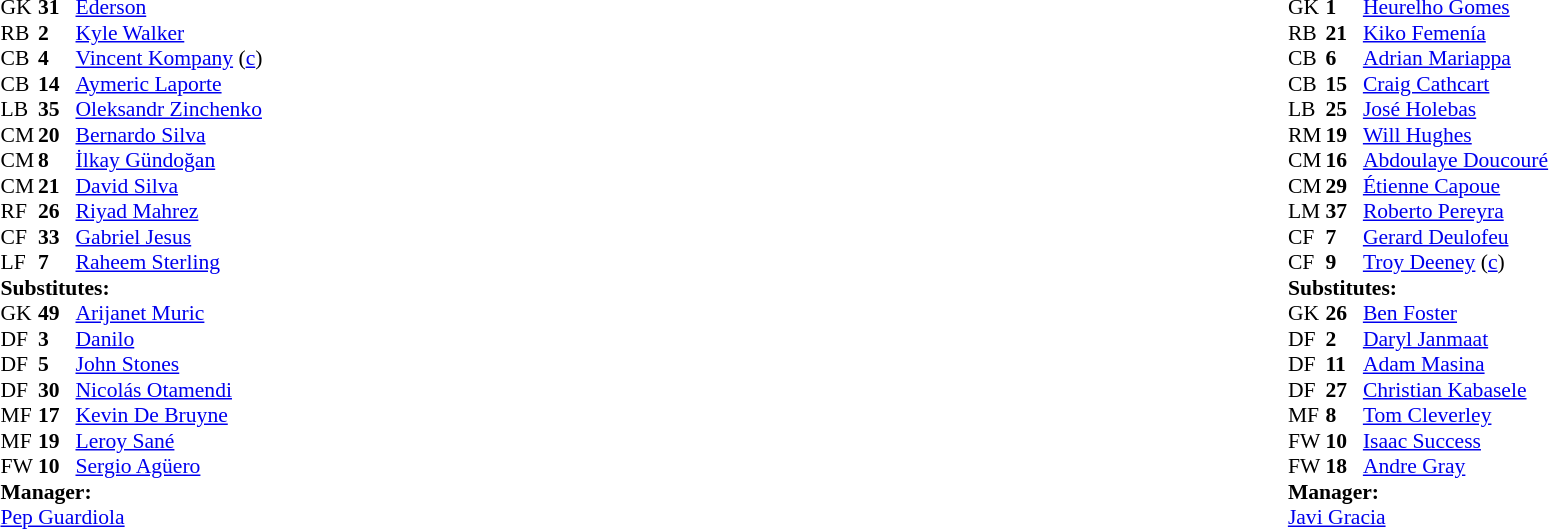<table style="width:100%">
<tr>
<td style="vertical-align:top;width:40%"><br><table style="font-size:90%" cellspacing="0" cellpadding="0">
<tr>
<th width=25></th>
<th width=25></th>
</tr>
<tr>
<td>GK</td>
<td><strong>31</strong></td>
<td> <a href='#'>Ederson</a></td>
</tr>
<tr>
<td>RB</td>
<td><strong>2</strong></td>
<td> <a href='#'>Kyle Walker</a></td>
</tr>
<tr>
<td>CB</td>
<td><strong>4</strong></td>
<td> <a href='#'>Vincent Kompany</a> (<a href='#'>c</a>)</td>
</tr>
<tr>
<td>CB</td>
<td><strong>14</strong></td>
<td> <a href='#'>Aymeric Laporte</a></td>
</tr>
<tr>
<td>LB</td>
<td><strong>35</strong></td>
<td> <a href='#'>Oleksandr Zinchenko</a></td>
</tr>
<tr>
<td>CM</td>
<td><strong>20</strong></td>
<td> <a href='#'>Bernardo Silva</a></td>
</tr>
<tr>
<td>CM</td>
<td><strong>8</strong></td>
<td> <a href='#'>İlkay Gündoğan</a></td>
<td></td>
<td></td>
</tr>
<tr>
<td>CM</td>
<td><strong>21</strong></td>
<td> <a href='#'>David Silva</a></td>
<td></td>
<td></td>
</tr>
<tr>
<td>RF</td>
<td><strong>26</strong></td>
<td> <a href='#'>Riyad Mahrez</a></td>
<td></td>
<td></td>
</tr>
<tr>
<td>CF</td>
<td><strong>33</strong></td>
<td> <a href='#'>Gabriel Jesus</a></td>
</tr>
<tr>
<td>LF</td>
<td><strong>7</strong></td>
<td> <a href='#'>Raheem Sterling</a></td>
</tr>
<tr>
<td colspan="4"><strong>Substitutes:</strong></td>
</tr>
<tr>
<td>GK</td>
<td><strong>49</strong></td>
<td> <a href='#'>Arijanet Muric</a></td>
</tr>
<tr>
<td>DF</td>
<td><strong>3</strong></td>
<td> <a href='#'>Danilo</a></td>
</tr>
<tr>
<td>DF</td>
<td><strong>5</strong></td>
<td> <a href='#'>John Stones</a></td>
<td></td>
<td></td>
</tr>
<tr>
<td>DF</td>
<td><strong>30</strong></td>
<td> <a href='#'>Nicolás Otamendi</a></td>
</tr>
<tr>
<td>MF</td>
<td><strong>17</strong></td>
<td> <a href='#'>Kevin De Bruyne</a></td>
<td></td>
<td></td>
</tr>
<tr>
<td>MF</td>
<td><strong>19</strong></td>
<td> <a href='#'>Leroy Sané</a></td>
<td></td>
<td></td>
</tr>
<tr>
<td>FW</td>
<td><strong>10</strong></td>
<td> <a href='#'>Sergio Agüero</a></td>
</tr>
<tr>
<td colspan="4"><strong>Manager:</strong></td>
</tr>
<tr>
<td colspan="4"> <a href='#'>Pep Guardiola</a></td>
</tr>
</table>
</td>
<td style="vertical-align:top"></td>
<td style="vertical-align:top; width:50%"><br><table cellspacing="0" cellpadding="0" style="font-size:90%; margin:auto">
<tr>
<th width=25></th>
<th width=25></th>
</tr>
<tr>
<td>GK</td>
<td><strong>1</strong></td>
<td> <a href='#'>Heurelho Gomes</a></td>
</tr>
<tr>
<td>RB</td>
<td><strong>21</strong></td>
<td> <a href='#'>Kiko Femenía</a></td>
<td></td>
</tr>
<tr>
<td>CB</td>
<td><strong>6</strong></td>
<td> <a href='#'>Adrian Mariappa</a></td>
</tr>
<tr>
<td>CB</td>
<td><strong>15</strong></td>
<td> <a href='#'>Craig Cathcart</a></td>
</tr>
<tr>
<td>LB</td>
<td><strong>25</strong></td>
<td> <a href='#'>José Holebas</a></td>
</tr>
<tr>
<td>RM</td>
<td><strong>19</strong></td>
<td> <a href='#'>Will Hughes</a></td>
<td></td>
<td></td>
</tr>
<tr>
<td>CM</td>
<td><strong>16</strong></td>
<td> <a href='#'>Abdoulaye Doucouré</a></td>
<td></td>
</tr>
<tr>
<td>CM</td>
<td><strong>29</strong></td>
<td> <a href='#'>Étienne Capoue</a></td>
</tr>
<tr>
<td>LM</td>
<td><strong>37</strong></td>
<td> <a href='#'>Roberto Pereyra</a></td>
<td></td>
<td></td>
</tr>
<tr>
<td>CF</td>
<td><strong>7</strong></td>
<td> <a href='#'>Gerard Deulofeu</a></td>
<td></td>
<td></td>
</tr>
<tr>
<td>CF</td>
<td><strong>9</strong></td>
<td> <a href='#'>Troy Deeney</a> (<a href='#'>c</a>)</td>
</tr>
<tr>
<td colspan="4"><strong>Substitutes:</strong></td>
</tr>
<tr>
<td>GK</td>
<td><strong>26</strong></td>
<td> <a href='#'>Ben Foster</a></td>
</tr>
<tr>
<td>DF</td>
<td><strong>2</strong></td>
<td> <a href='#'>Daryl Janmaat</a></td>
</tr>
<tr>
<td>DF</td>
<td><strong>11</strong></td>
<td> <a href='#'>Adam Masina</a></td>
</tr>
<tr>
<td>DF</td>
<td><strong>27</strong></td>
<td> <a href='#'>Christian Kabasele</a></td>
</tr>
<tr>
<td>MF</td>
<td><strong>8</strong></td>
<td> <a href='#'>Tom Cleverley</a></td>
<td></td>
<td></td>
</tr>
<tr>
<td>FW</td>
<td><strong>10</strong></td>
<td> <a href='#'>Isaac Success</a></td>
<td></td>
<td></td>
</tr>
<tr>
<td>FW</td>
<td><strong>18</strong></td>
<td> <a href='#'>Andre Gray</a></td>
<td></td>
<td></td>
</tr>
<tr>
<td colspan="4"><strong>Manager:</strong></td>
</tr>
<tr>
<td colspan="4"> <a href='#'>Javi Gracia</a></td>
</tr>
</table>
</td>
</tr>
</table>
